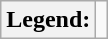<table class="wikitable">
<tr float=center>
<th>Legend:</th>
<td></td>
</tr>
</table>
